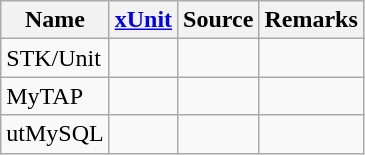<table class="wikitable sortable">
<tr>
<th>Name</th>
<th><a href='#'>xUnit</a></th>
<th>Source</th>
<th>Remarks</th>
</tr>
<tr>
<td>STK/Unit</td>
<td></td>
<td></td>
<td></td>
</tr>
<tr>
<td>MyTAP</td>
<td></td>
<td></td>
<td></td>
</tr>
<tr>
<td>utMySQL</td>
<td></td>
<td></td>
<td></td>
</tr>
</table>
